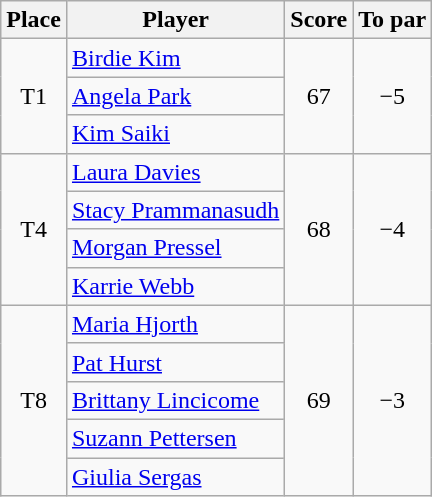<table class="wikitable">
<tr>
<th>Place</th>
<th>Player</th>
<th>Score</th>
<th>To par</th>
</tr>
<tr>
<td rowspan="3" align=center>T1</td>
<td> <a href='#'>Birdie Kim</a></td>
<td rowspan="3" align=center>67</td>
<td rowspan="3" align=center>−5</td>
</tr>
<tr>
<td> <a href='#'>Angela Park</a></td>
</tr>
<tr>
<td> <a href='#'>Kim Saiki</a></td>
</tr>
<tr>
<td rowspan="4" align=center>T4</td>
<td> <a href='#'>Laura Davies</a></td>
<td rowspan="4" align=center>68</td>
<td rowspan="4" align=center>−4</td>
</tr>
<tr>
<td> <a href='#'>Stacy Prammanasudh</a></td>
</tr>
<tr>
<td> <a href='#'>Morgan Pressel</a></td>
</tr>
<tr>
<td> <a href='#'>Karrie Webb</a></td>
</tr>
<tr>
<td rowspan="5" align=center>T8</td>
<td> <a href='#'>Maria Hjorth</a></td>
<td rowspan="5" align=center>69</td>
<td rowspan="5" align=center>−3</td>
</tr>
<tr>
<td> <a href='#'>Pat Hurst</a></td>
</tr>
<tr>
<td> <a href='#'>Brittany Lincicome</a></td>
</tr>
<tr>
<td> <a href='#'>Suzann Pettersen</a></td>
</tr>
<tr>
<td> <a href='#'>Giulia Sergas</a></td>
</tr>
</table>
